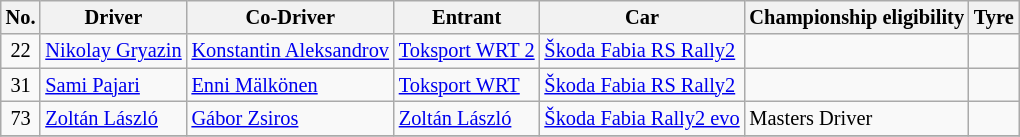<table class="wikitable" style="font-size: 85%;">
<tr>
<th>No.</th>
<th>Driver</th>
<th>Co-Driver</th>
<th>Entrant</th>
<th>Car</th>
<th>Championship eligibility</th>
<th>Tyre</th>
</tr>
<tr>
<td align="center">22</td>
<td> <a href='#'>Nikolay Gryazin</a></td>
<td> <a href='#'>Konstantin Aleksandrov</a></td>
<td> <a href='#'>Toksport WRT 2</a></td>
<td><a href='#'>Škoda Fabia RS Rally2</a></td>
<td></td>
<td align="center"></td>
</tr>
<tr>
<td align="center">31</td>
<td> <a href='#'>Sami Pajari</a></td>
<td> <a href='#'>Enni Mälkönen</a></td>
<td> <a href='#'>Toksport WRT</a></td>
<td><a href='#'>Škoda Fabia RS Rally2</a></td>
<td></td>
<td align="center"></td>
</tr>
<tr>
<td align="center">73</td>
<td> <a href='#'>Zoltán László</a></td>
<td> <a href='#'>Gábor Zsiros</a></td>
<td> <a href='#'>Zoltán László</a></td>
<td><a href='#'>Škoda Fabia Rally2 evo</a></td>
<td>Masters Driver</td>
<td align="center"></td>
</tr>
<tr>
</tr>
</table>
